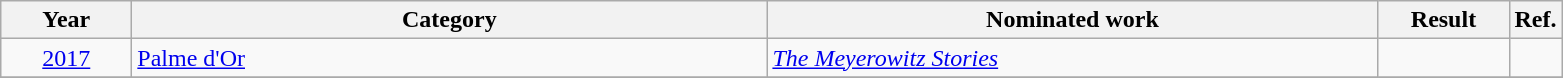<table class=wikitable>
<tr>
<th scope="col" style="width:5em;">Year</th>
<th scope="col" style="width:26em;">Category</th>
<th scope="col" style="width:25em;">Nominated work</th>
<th scope="col" style="width:5em;">Result</th>
<th>Ref.</th>
</tr>
<tr>
<td style="text-align:center;"><a href='#'>2017</a></td>
<td><a href='#'>Palme d'Or</a></td>
<td><em><a href='#'>The Meyerowitz Stories</a></em></td>
<td></td>
<td></td>
</tr>
<tr>
</tr>
</table>
